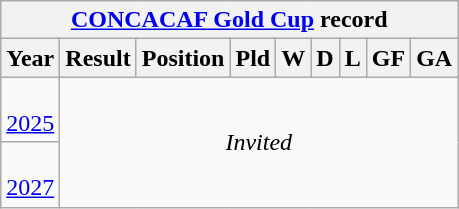<table class="wikitable" style="text-align: center;">
<tr>
<th colspan=9><a href='#'>CONCACAF Gold Cup</a> record</th>
</tr>
<tr>
<th>Year</th>
<th>Result</th>
<th>Position</th>
<th>Pld</th>
<th>W</th>
<th>D</th>
<th>L</th>
<th>GF</th>
<th>GA</th>
</tr>
<tr>
<td><br><a href='#'>2025</a></td>
<td rowspan=2 colspan=8><em>Invited</em></td>
</tr>
<tr>
<td><br><a href='#'>2027</a></td>
</tr>
</table>
